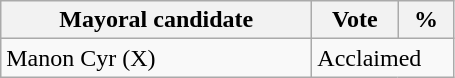<table class="wikitable">
<tr>
<th bgcolor="#DDDDFF" width="200px">Mayoral candidate</th>
<th bgcolor="#DDDDFF" width="50px">Vote</th>
<th bgcolor="#DDDDFF" width="30px">%</th>
</tr>
<tr>
<td>Manon Cyr (X)</td>
<td colspan="2">Acclaimed</td>
</tr>
</table>
